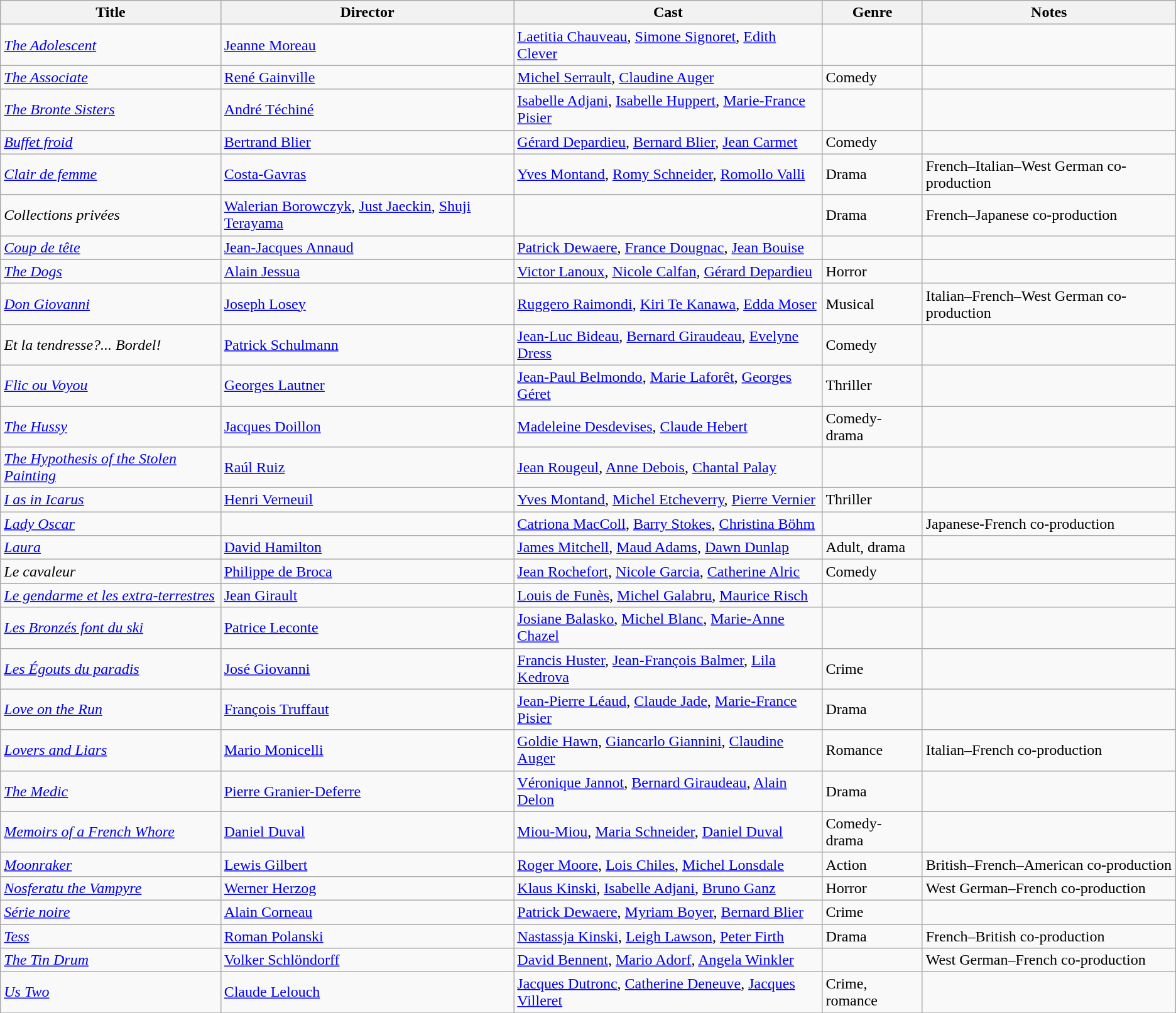<table class="wikitable">
<tr>
<th>Title</th>
<th>Director</th>
<th>Cast</th>
<th>Genre</th>
<th>Notes</th>
</tr>
<tr>
<td><em><a href='#'>The Adolescent</a></em></td>
<td><a href='#'>Jeanne Moreau</a></td>
<td><a href='#'>Laetitia Chauveau</a>, <a href='#'>Simone Signoret</a>, <a href='#'>Edith Clever</a></td>
<td></td>
<td></td>
</tr>
<tr>
<td><em><a href='#'>The Associate</a></em></td>
<td><a href='#'>René Gainville</a></td>
<td><a href='#'>Michel Serrault</a>, <a href='#'>Claudine Auger</a></td>
<td>Comedy</td>
<td></td>
</tr>
<tr>
<td><em><a href='#'>The Bronte Sisters</a></em></td>
<td><a href='#'>André Téchiné</a></td>
<td><a href='#'>Isabelle Adjani</a>, <a href='#'>Isabelle Huppert</a>, <a href='#'>Marie-France Pisier</a></td>
<td></td>
<td></td>
</tr>
<tr>
<td><em><a href='#'>Buffet froid</a></em></td>
<td><a href='#'>Bertrand Blier</a></td>
<td><a href='#'>Gérard Depardieu</a>, <a href='#'>Bernard Blier</a>, <a href='#'>Jean Carmet</a></td>
<td>Comedy</td>
<td></td>
</tr>
<tr>
<td><em><a href='#'>Clair de femme</a></em></td>
<td><a href='#'>Costa-Gavras</a></td>
<td><a href='#'>Yves Montand</a>, <a href='#'>Romy Schneider</a>, <a href='#'>Romollo Valli</a></td>
<td>Drama</td>
<td>French–Italian–West German co-production</td>
</tr>
<tr>
<td><em>Collections privées</em></td>
<td><a href='#'>Walerian Borowczyk</a>, <a href='#'>Just Jaeckin</a>, <a href='#'>Shuji Terayama</a></td>
<td></td>
<td>Drama</td>
<td>French–Japanese co-production</td>
</tr>
<tr>
<td><em><a href='#'>Coup de tête</a></em></td>
<td><a href='#'>Jean-Jacques Annaud</a></td>
<td><a href='#'>Patrick Dewaere</a>, <a href='#'>France Dougnac</a>, <a href='#'>Jean Bouise</a></td>
<td></td>
<td></td>
</tr>
<tr>
<td><em><a href='#'>The Dogs</a></em></td>
<td><a href='#'>Alain Jessua</a></td>
<td><a href='#'>Victor Lanoux</a>, <a href='#'>Nicole Calfan</a>, <a href='#'>Gérard Depardieu</a></td>
<td>Horror</td>
<td></td>
</tr>
<tr>
<td><em><a href='#'>Don Giovanni</a></em></td>
<td><a href='#'>Joseph Losey</a></td>
<td><a href='#'>Ruggero Raimondi</a>, <a href='#'>Kiri Te Kanawa</a>, <a href='#'>Edda Moser</a></td>
<td>Musical</td>
<td>Italian–French–West German co-production</td>
</tr>
<tr>
<td><em>Et la tendresse?... Bordel!</em></td>
<td><a href='#'>Patrick Schulmann</a></td>
<td><a href='#'>Jean-Luc Bideau</a>, <a href='#'>Bernard Giraudeau</a>, <a href='#'>Evelyne Dress</a></td>
<td>Comedy</td>
<td></td>
</tr>
<tr>
<td><em><a href='#'>Flic ou Voyou</a></em></td>
<td><a href='#'>Georges Lautner</a></td>
<td><a href='#'>Jean-Paul Belmondo</a>, <a href='#'>Marie Laforêt</a>, <a href='#'>Georges Géret</a></td>
<td>Thriller</td>
<td></td>
</tr>
<tr>
<td><em><a href='#'>The Hussy</a></em></td>
<td><a href='#'>Jacques Doillon</a></td>
<td><a href='#'>Madeleine Desdevises</a>, <a href='#'>Claude Hebert</a></td>
<td>Comedy-drama</td>
<td></td>
</tr>
<tr>
<td><em><a href='#'>The Hypothesis of the Stolen Painting</a></em></td>
<td><a href='#'>Raúl Ruiz</a></td>
<td><a href='#'>Jean Rougeul</a>, <a href='#'>Anne Debois</a>, <a href='#'>Chantal Palay</a></td>
<td></td>
<td></td>
</tr>
<tr>
<td><em><a href='#'>I as in Icarus</a></em></td>
<td><a href='#'>Henri Verneuil</a></td>
<td><a href='#'>Yves Montand</a>, <a href='#'>Michel Etcheverry</a>, <a href='#'>Pierre Vernier</a></td>
<td>Thriller</td>
<td></td>
</tr>
<tr>
<td><em><a href='#'>Lady Oscar</a></em></td>
<td></td>
<td><a href='#'>Catriona MacColl</a>, <a href='#'>Barry Stokes</a>, <a href='#'>Christina Böhm</a></td>
<td></td>
<td>Japanese-French co-production</td>
</tr>
<tr>
<td><em><a href='#'>Laura</a></em></td>
<td><a href='#'>David Hamilton</a></td>
<td><a href='#'>James Mitchell</a>, <a href='#'>Maud Adams</a>, <a href='#'>Dawn Dunlap</a></td>
<td>Adult, drama</td>
<td></td>
</tr>
<tr>
<td><em>Le cavaleur</em></td>
<td><a href='#'>Philippe de Broca</a></td>
<td><a href='#'>Jean Rochefort</a>, <a href='#'>Nicole Garcia</a>, <a href='#'>Catherine Alric</a></td>
<td>Comedy</td>
<td></td>
</tr>
<tr>
<td><em><a href='#'>Le gendarme et les extra-terrestres</a></em></td>
<td><a href='#'>Jean Girault</a></td>
<td><a href='#'>Louis de Funès</a>, <a href='#'>Michel Galabru</a>, <a href='#'>Maurice Risch</a></td>
<td></td>
<td></td>
</tr>
<tr>
<td><em><a href='#'>Les Bronzés font du ski</a></em></td>
<td><a href='#'>Patrice Leconte</a></td>
<td><a href='#'>Josiane Balasko</a>, <a href='#'>Michel Blanc</a>, <a href='#'>Marie-Anne Chazel</a></td>
<td></td>
<td></td>
</tr>
<tr>
<td><em><a href='#'>Les Égouts du paradis</a></em></td>
<td><a href='#'>José Giovanni</a></td>
<td><a href='#'>Francis Huster</a>, <a href='#'>Jean-François Balmer</a>, <a href='#'>Lila Kedrova</a></td>
<td>Crime</td>
<td></td>
</tr>
<tr>
<td><em><a href='#'>Love on the Run</a></em></td>
<td><a href='#'>François Truffaut</a></td>
<td><a href='#'>Jean-Pierre Léaud</a>, <a href='#'>Claude Jade</a>, <a href='#'>Marie-France Pisier</a></td>
<td>Drama</td>
<td></td>
</tr>
<tr>
<td><em><a href='#'>Lovers and Liars</a></em></td>
<td><a href='#'>Mario Monicelli</a></td>
<td><a href='#'>Goldie Hawn</a>, <a href='#'>Giancarlo Giannini</a>, <a href='#'>Claudine Auger</a></td>
<td>Romance</td>
<td>Italian–French co-production</td>
</tr>
<tr>
<td><em><a href='#'>The Medic</a></em></td>
<td><a href='#'>Pierre Granier-Deferre</a></td>
<td><a href='#'>Véronique Jannot</a>, <a href='#'>Bernard Giraudeau</a>, <a href='#'>Alain Delon</a></td>
<td>Drama</td>
<td></td>
</tr>
<tr>
<td><em><a href='#'>Memoirs of a French Whore</a></em></td>
<td><a href='#'>Daniel Duval</a></td>
<td><a href='#'>Miou-Miou</a>, <a href='#'>Maria Schneider</a>, <a href='#'>Daniel Duval</a></td>
<td>Comedy-drama</td>
<td></td>
</tr>
<tr>
<td><em><a href='#'>Moonraker</a></em></td>
<td><a href='#'>Lewis Gilbert</a></td>
<td><a href='#'>Roger Moore</a>, <a href='#'>Lois Chiles</a>, <a href='#'>Michel Lonsdale</a></td>
<td>Action</td>
<td>British–French–American co-production</td>
</tr>
<tr>
<td><em><a href='#'>Nosferatu the Vampyre</a></em></td>
<td><a href='#'>Werner Herzog</a></td>
<td><a href='#'>Klaus Kinski</a>, <a href='#'>Isabelle Adjani</a>, <a href='#'>Bruno Ganz</a></td>
<td>Horror</td>
<td>West German–French co-production</td>
</tr>
<tr>
<td><em><a href='#'>Série noire</a></em></td>
<td><a href='#'>Alain Corneau</a></td>
<td><a href='#'>Patrick Dewaere</a>, <a href='#'>Myriam Boyer</a>, <a href='#'>Bernard Blier</a></td>
<td>Crime</td>
<td></td>
</tr>
<tr>
<td><em><a href='#'>Tess</a></em></td>
<td><a href='#'>Roman Polanski</a></td>
<td><a href='#'>Nastassja Kinski</a>, <a href='#'>Leigh Lawson</a>, <a href='#'>Peter Firth</a></td>
<td>Drama</td>
<td>French–British co-production</td>
</tr>
<tr>
<td><em><a href='#'>The Tin Drum</a></em></td>
<td><a href='#'>Volker Schlöndorff</a></td>
<td><a href='#'>David Bennent</a>, <a href='#'>Mario Adorf</a>, <a href='#'>Angela Winkler</a></td>
<td></td>
<td>West German–French co-production</td>
</tr>
<tr>
<td><em><a href='#'>Us Two</a></em></td>
<td><a href='#'>Claude Lelouch</a></td>
<td><a href='#'>Jacques Dutronc</a>, <a href='#'>Catherine Deneuve</a>, <a href='#'>Jacques Villeret</a></td>
<td>Crime, romance</td>
<td></td>
</tr>
<tr>
</tr>
</table>
